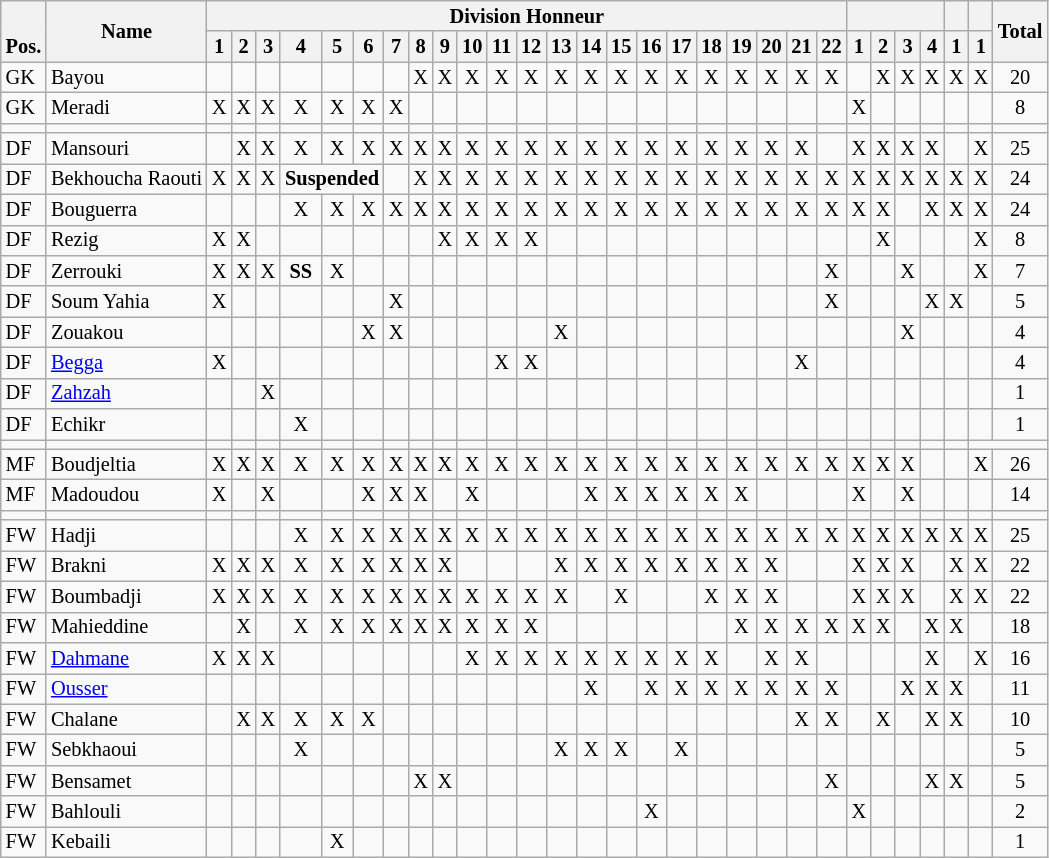<table class="wikitable sortable alternance"  style="font-size:85%; text-align:center; line-height:14px;">
<tr>
<th rowspan="2" valign="bottom">Pos.</th>
<th rowspan="2">Name</th>
<th colspan="22">Division Honneur</th>
<th colspan="4"></th>
<th colspan="1"></th>
<th colspan="1"></th>
<th rowspan="2">Total</th>
</tr>
<tr>
<th>1</th>
<th>2</th>
<th>3</th>
<th>4</th>
<th>5</th>
<th>6</th>
<th>7</th>
<th>8</th>
<th>9</th>
<th>10</th>
<th>11</th>
<th>12</th>
<th>13</th>
<th>14</th>
<th>15</th>
<th>16</th>
<th>17</th>
<th>18</th>
<th>19</th>
<th>20</th>
<th>21</th>
<th>22</th>
<th>1</th>
<th>2</th>
<th>3</th>
<th>4</th>
<th>1</th>
<th>1</th>
</tr>
<tr>
<td align="left">GK</td>
<td align="left">Bayou</td>
<td></td>
<td></td>
<td></td>
<td></td>
<td></td>
<td></td>
<td></td>
<td>X</td>
<td>X</td>
<td>X</td>
<td>X</td>
<td>X</td>
<td>X</td>
<td>X</td>
<td>X</td>
<td>X</td>
<td>X</td>
<td>X</td>
<td>X</td>
<td>X</td>
<td>X</td>
<td>X</td>
<td></td>
<td>X</td>
<td>X</td>
<td>X</td>
<td>X</td>
<td>X</td>
<td>20</td>
</tr>
<tr>
<td align="left">GK</td>
<td align="left">Meradi</td>
<td>X</td>
<td>X</td>
<td>X</td>
<td>X</td>
<td>X</td>
<td>X</td>
<td>X</td>
<td></td>
<td></td>
<td></td>
<td></td>
<td></td>
<td></td>
<td></td>
<td></td>
<td></td>
<td></td>
<td></td>
<td></td>
<td></td>
<td></td>
<td></td>
<td>X</td>
<td></td>
<td></td>
<td></td>
<td></td>
<td></td>
<td>8</td>
</tr>
<tr>
<td align="left"></td>
<td></td>
<td></td>
<td></td>
<td></td>
<td></td>
<td></td>
<td></td>
<td></td>
<td></td>
<td></td>
<td></td>
<td></td>
<td></td>
<td></td>
<td></td>
<td></td>
<td></td>
<td></td>
<td></td>
<td></td>
<td></td>
<td></td>
<td></td>
<td></td>
<td></td>
<td></td>
<td></td>
<td></td>
<td></td>
<td></td>
</tr>
<tr>
<td align="left">DF</td>
<td align="left">Mansouri</td>
<td></td>
<td>X</td>
<td>X</td>
<td>X</td>
<td>X</td>
<td>X</td>
<td>X</td>
<td>X</td>
<td>X</td>
<td>X</td>
<td>X</td>
<td>X</td>
<td>X</td>
<td>X</td>
<td>X</td>
<td>X</td>
<td>X</td>
<td>X</td>
<td>X</td>
<td>X</td>
<td>X</td>
<td></td>
<td>X</td>
<td>X</td>
<td>X</td>
<td>X</td>
<td></td>
<td>X</td>
<td>25</td>
</tr>
<tr>
<td align="left">DF</td>
<td align="left">Bekhoucha Raouti</td>
<td>X</td>
<td>X</td>
<td>X</td>
<td colspan="3"><strong>Suspended</strong></td>
<td></td>
<td>X</td>
<td>X</td>
<td>X</td>
<td>X</td>
<td>X</td>
<td>X</td>
<td>X</td>
<td>X</td>
<td>X</td>
<td>X</td>
<td>X</td>
<td>X</td>
<td>X</td>
<td>X</td>
<td>X</td>
<td>X</td>
<td>X</td>
<td>X</td>
<td>X</td>
<td>X</td>
<td>X</td>
<td>24</td>
</tr>
<tr>
<td align="left">DF</td>
<td align="left">Bouguerra</td>
<td></td>
<td></td>
<td></td>
<td>X</td>
<td>X</td>
<td>X</td>
<td>X</td>
<td>X</td>
<td>X</td>
<td>X</td>
<td>X</td>
<td>X</td>
<td>X</td>
<td>X</td>
<td>X</td>
<td>X</td>
<td>X</td>
<td>X</td>
<td>X</td>
<td>X</td>
<td>X</td>
<td>X</td>
<td>X</td>
<td>X</td>
<td></td>
<td>X</td>
<td>X</td>
<td>X</td>
<td>24</td>
</tr>
<tr>
<td align="left">DF</td>
<td align="left">Rezig</td>
<td>X</td>
<td>X</td>
<td></td>
<td></td>
<td></td>
<td></td>
<td></td>
<td></td>
<td>X</td>
<td>X</td>
<td>X</td>
<td>X</td>
<td></td>
<td></td>
<td></td>
<td></td>
<td></td>
<td></td>
<td></td>
<td></td>
<td></td>
<td></td>
<td></td>
<td>X</td>
<td></td>
<td></td>
<td></td>
<td>X</td>
<td>8</td>
</tr>
<tr>
<td align="left">DF</td>
<td align="left">Zerrouki</td>
<td>X</td>
<td>X</td>
<td>X</td>
<td><strong>SS</strong></td>
<td>X</td>
<td></td>
<td></td>
<td></td>
<td></td>
<td></td>
<td></td>
<td></td>
<td></td>
<td></td>
<td></td>
<td></td>
<td></td>
<td></td>
<td></td>
<td></td>
<td></td>
<td>X</td>
<td></td>
<td></td>
<td>X</td>
<td></td>
<td></td>
<td>X</td>
<td>7</td>
</tr>
<tr>
<td align="left">DF</td>
<td align="left">Soum Yahia</td>
<td>X</td>
<td></td>
<td></td>
<td></td>
<td></td>
<td></td>
<td>X</td>
<td></td>
<td></td>
<td></td>
<td></td>
<td></td>
<td></td>
<td></td>
<td></td>
<td></td>
<td></td>
<td></td>
<td></td>
<td></td>
<td></td>
<td>X</td>
<td></td>
<td></td>
<td></td>
<td>X</td>
<td>X</td>
<td></td>
<td>5</td>
</tr>
<tr>
<td align="left">DF</td>
<td align="left">Zouakou</td>
<td></td>
<td></td>
<td></td>
<td></td>
<td></td>
<td>X</td>
<td>X</td>
<td></td>
<td></td>
<td></td>
<td></td>
<td></td>
<td>X</td>
<td></td>
<td></td>
<td></td>
<td></td>
<td></td>
<td></td>
<td></td>
<td></td>
<td></td>
<td></td>
<td></td>
<td>X</td>
<td></td>
<td></td>
<td></td>
<td>4</td>
</tr>
<tr>
<td align="left">DF</td>
<td align="left"><a href='#'>Begga</a></td>
<td>X</td>
<td></td>
<td></td>
<td></td>
<td></td>
<td></td>
<td></td>
<td></td>
<td></td>
<td></td>
<td>X</td>
<td>X</td>
<td></td>
<td></td>
<td></td>
<td></td>
<td></td>
<td></td>
<td></td>
<td></td>
<td>X</td>
<td></td>
<td></td>
<td></td>
<td></td>
<td></td>
<td></td>
<td></td>
<td>4</td>
</tr>
<tr>
<td align="left">DF</td>
<td align="left"><a href='#'>Zahzah</a></td>
<td></td>
<td></td>
<td>X</td>
<td></td>
<td></td>
<td></td>
<td></td>
<td></td>
<td></td>
<td></td>
<td></td>
<td></td>
<td></td>
<td></td>
<td></td>
<td></td>
<td></td>
<td></td>
<td></td>
<td></td>
<td></td>
<td></td>
<td></td>
<td></td>
<td></td>
<td></td>
<td></td>
<td></td>
<td>1</td>
</tr>
<tr>
<td align="left">DF</td>
<td align="left">Echikr</td>
<td></td>
<td></td>
<td></td>
<td>X</td>
<td></td>
<td></td>
<td></td>
<td></td>
<td></td>
<td></td>
<td></td>
<td></td>
<td></td>
<td></td>
<td></td>
<td></td>
<td></td>
<td></td>
<td></td>
<td></td>
<td></td>
<td></td>
<td></td>
<td></td>
<td></td>
<td></td>
<td></td>
<td></td>
<td>1</td>
</tr>
<tr>
<td align="left"></td>
<td></td>
<td></td>
<td></td>
<td></td>
<td></td>
<td></td>
<td></td>
<td></td>
<td></td>
<td></td>
<td></td>
<td></td>
<td></td>
<td></td>
<td></td>
<td></td>
<td></td>
<td></td>
<td></td>
<td></td>
<td></td>
<td></td>
<td></td>
<td></td>
<td></td>
<td></td>
<td></td>
<td></td>
</tr>
<tr>
<td align="left">MF</td>
<td align="left">Boudjeltia</td>
<td>X</td>
<td>X</td>
<td>X</td>
<td>X</td>
<td>X</td>
<td>X</td>
<td>X</td>
<td>X</td>
<td>X</td>
<td>X</td>
<td>X</td>
<td>X</td>
<td>X</td>
<td>X</td>
<td>X</td>
<td>X</td>
<td>X</td>
<td>X</td>
<td>X</td>
<td>X</td>
<td>X</td>
<td>X</td>
<td>X</td>
<td>X</td>
<td>X</td>
<td></td>
<td></td>
<td>X</td>
<td>26</td>
</tr>
<tr>
<td align="left">MF</td>
<td align="left">Madoudou</td>
<td>X</td>
<td></td>
<td>X</td>
<td></td>
<td></td>
<td>X</td>
<td>X</td>
<td>X</td>
<td></td>
<td>X</td>
<td></td>
<td></td>
<td></td>
<td>X</td>
<td>X</td>
<td>X</td>
<td>X</td>
<td>X</td>
<td>X</td>
<td></td>
<td></td>
<td></td>
<td>X</td>
<td></td>
<td>X</td>
<td></td>
<td></td>
<td></td>
<td>14</td>
</tr>
<tr>
<td align="left"></td>
<td></td>
<td></td>
<td></td>
<td></td>
<td></td>
<td></td>
<td></td>
<td></td>
<td></td>
<td></td>
<td></td>
<td></td>
<td></td>
<td></td>
<td></td>
<td></td>
<td></td>
<td></td>
<td></td>
<td></td>
<td></td>
<td></td>
<td></td>
<td></td>
<td></td>
<td></td>
<td></td>
<td></td>
<td></td>
<td></td>
</tr>
<tr>
<td align="left">FW</td>
<td align="left">Hadji</td>
<td></td>
<td></td>
<td></td>
<td>X</td>
<td>X</td>
<td>X</td>
<td>X</td>
<td>X</td>
<td>X</td>
<td>X</td>
<td>X</td>
<td>X</td>
<td>X</td>
<td>X</td>
<td>X</td>
<td>X</td>
<td>X</td>
<td>X</td>
<td>X</td>
<td>X</td>
<td>X</td>
<td>X</td>
<td>X</td>
<td>X</td>
<td>X</td>
<td>X</td>
<td>X</td>
<td>X</td>
<td>25</td>
</tr>
<tr>
<td align="left">FW</td>
<td align="left">Brakni</td>
<td>X</td>
<td>X</td>
<td>X</td>
<td>X</td>
<td>X</td>
<td>X</td>
<td>X</td>
<td>X</td>
<td>X</td>
<td></td>
<td></td>
<td></td>
<td>X</td>
<td>X</td>
<td>X</td>
<td>X</td>
<td>X</td>
<td>X</td>
<td>X</td>
<td>X</td>
<td></td>
<td></td>
<td>X</td>
<td>X</td>
<td>X</td>
<td></td>
<td>X</td>
<td>X</td>
<td>22</td>
</tr>
<tr>
<td align="left">FW</td>
<td align="left">Boumbadji</td>
<td>X</td>
<td>X</td>
<td>X</td>
<td>X</td>
<td>X</td>
<td>X</td>
<td>X</td>
<td>X</td>
<td>X</td>
<td>X</td>
<td>X</td>
<td>X</td>
<td>X</td>
<td></td>
<td>X</td>
<td></td>
<td></td>
<td>X</td>
<td>X</td>
<td>X</td>
<td></td>
<td></td>
<td>X</td>
<td>X</td>
<td>X</td>
<td></td>
<td>X</td>
<td>X</td>
<td>22</td>
</tr>
<tr>
<td align="left">FW</td>
<td align="left">Mahieddine</td>
<td></td>
<td>X</td>
<td></td>
<td>X</td>
<td>X</td>
<td>X</td>
<td>X</td>
<td>X</td>
<td>X</td>
<td>X</td>
<td>X</td>
<td>X</td>
<td></td>
<td></td>
<td></td>
<td></td>
<td></td>
<td></td>
<td>X</td>
<td>X</td>
<td>X</td>
<td>X</td>
<td>X</td>
<td>X</td>
<td></td>
<td>X</td>
<td>X</td>
<td></td>
<td>18</td>
</tr>
<tr>
<td align="left">FW</td>
<td align="left"><a href='#'>Dahmane</a></td>
<td>X</td>
<td>X</td>
<td>X</td>
<td></td>
<td></td>
<td></td>
<td></td>
<td></td>
<td></td>
<td>X</td>
<td>X</td>
<td>X</td>
<td>X</td>
<td>X</td>
<td>X</td>
<td>X</td>
<td>X</td>
<td>X</td>
<td></td>
<td>X</td>
<td>X</td>
<td></td>
<td></td>
<td></td>
<td></td>
<td>X</td>
<td></td>
<td>X</td>
<td>16</td>
</tr>
<tr>
<td align="left">FW</td>
<td align="left"><a href='#'>Ousser</a></td>
<td></td>
<td></td>
<td></td>
<td></td>
<td></td>
<td></td>
<td></td>
<td></td>
<td></td>
<td></td>
<td></td>
<td></td>
<td></td>
<td>X</td>
<td></td>
<td>X</td>
<td>X</td>
<td>X</td>
<td>X</td>
<td>X</td>
<td>X</td>
<td>X</td>
<td></td>
<td></td>
<td>X</td>
<td>X</td>
<td>X</td>
<td></td>
<td>11</td>
</tr>
<tr>
<td align="left">FW</td>
<td align="left">Chalane</td>
<td></td>
<td>X</td>
<td>X</td>
<td>X</td>
<td>X</td>
<td>X</td>
<td></td>
<td></td>
<td></td>
<td></td>
<td></td>
<td></td>
<td></td>
<td></td>
<td></td>
<td></td>
<td></td>
<td></td>
<td></td>
<td></td>
<td>X</td>
<td>X</td>
<td></td>
<td>X</td>
<td></td>
<td>X</td>
<td>X</td>
<td></td>
<td>10</td>
</tr>
<tr>
<td align="left">FW</td>
<td align="left">Sebkhaoui</td>
<td></td>
<td></td>
<td></td>
<td>X</td>
<td></td>
<td></td>
<td></td>
<td></td>
<td></td>
<td></td>
<td></td>
<td></td>
<td>X</td>
<td>X</td>
<td>X</td>
<td></td>
<td>X</td>
<td></td>
<td></td>
<td></td>
<td></td>
<td></td>
<td></td>
<td></td>
<td></td>
<td></td>
<td></td>
<td></td>
<td>5</td>
</tr>
<tr>
<td align="left">FW</td>
<td align="left">Bensamet</td>
<td></td>
<td></td>
<td></td>
<td></td>
<td></td>
<td></td>
<td></td>
<td>X</td>
<td>X</td>
<td></td>
<td></td>
<td></td>
<td></td>
<td></td>
<td></td>
<td></td>
<td></td>
<td></td>
<td></td>
<td></td>
<td></td>
<td>X</td>
<td></td>
<td></td>
<td></td>
<td>X</td>
<td>X</td>
<td></td>
<td>5</td>
</tr>
<tr>
<td align="left">FW</td>
<td align="left">Bahlouli</td>
<td></td>
<td></td>
<td></td>
<td></td>
<td></td>
<td></td>
<td></td>
<td></td>
<td></td>
<td></td>
<td></td>
<td></td>
<td></td>
<td></td>
<td></td>
<td>X</td>
<td></td>
<td></td>
<td></td>
<td></td>
<td></td>
<td></td>
<td>X</td>
<td></td>
<td></td>
<td></td>
<td></td>
<td></td>
<td>2</td>
</tr>
<tr>
<td align="left">FW</td>
<td align="left">Kebaili</td>
<td></td>
<td></td>
<td></td>
<td></td>
<td>X</td>
<td></td>
<td></td>
<td></td>
<td></td>
<td></td>
<td></td>
<td></td>
<td></td>
<td></td>
<td></td>
<td></td>
<td></td>
<td></td>
<td></td>
<td></td>
<td></td>
<td></td>
<td></td>
<td></td>
<td></td>
<td></td>
<td></td>
<td></td>
<td>1</td>
</tr>
</table>
